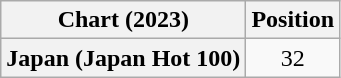<table class="wikitable plainrowheaders" style="text-align:center">
<tr>
<th scope="col">Chart (2023)</th>
<th scope="col">Position</th>
</tr>
<tr>
<th scope="row">Japan (Japan Hot 100)</th>
<td>32</td>
</tr>
</table>
